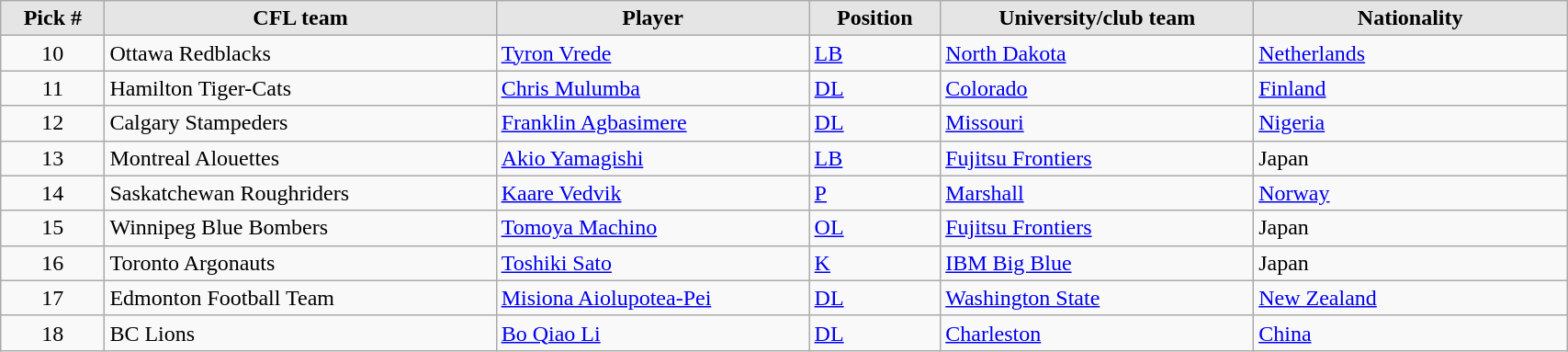<table class="wikitable" style="width: 90%">
<tr>
<th style="background:#E5E5E5;">Pick #</th>
<th width=25% style="background:#E5E5E5;">CFL team</th>
<th width=20% style="background:#E5E5E5;">Player</th>
<th style="background:#E5E5E5;">Position</th>
<th width=20% style="background:#E5E5E5;">University/club team</th>
<th width=20% style="background:#E5E5E5;">Nationality</th>
</tr>
<tr>
<td align=center>10</td>
<td>Ottawa Redblacks</td>
<td><a href='#'>Tyron Vrede</a></td>
<td><a href='#'>LB</a></td>
<td><a href='#'>North Dakota</a></td>
<td> <a href='#'>Netherlands</a></td>
</tr>
<tr>
<td align=center>11</td>
<td>Hamilton Tiger-Cats</td>
<td><a href='#'>Chris Mulumba</a></td>
<td><a href='#'>DL</a></td>
<td><a href='#'>Colorado</a></td>
<td> <a href='#'>Finland</a></td>
</tr>
<tr>
<td align=center>12</td>
<td>Calgary Stampeders</td>
<td><a href='#'>Franklin Agbasimere</a></td>
<td><a href='#'>DL</a></td>
<td><a href='#'>Missouri</a></td>
<td> <a href='#'>Nigeria</a></td>
</tr>
<tr>
<td align=center>13</td>
<td>Montreal Alouettes</td>
<td><a href='#'>Akio Yamagishi</a></td>
<td><a href='#'>LB</a></td>
<td><a href='#'>Fujitsu Frontiers</a></td>
<td> Japan</td>
</tr>
<tr>
<td align=center>14</td>
<td>Saskatchewan Roughriders</td>
<td><a href='#'>Kaare Vedvik</a></td>
<td><a href='#'>P</a></td>
<td><a href='#'>Marshall</a></td>
<td> <a href='#'>Norway</a></td>
</tr>
<tr>
<td align=center>15</td>
<td>Winnipeg Blue Bombers</td>
<td><a href='#'>Tomoya Machino</a></td>
<td><a href='#'>OL</a></td>
<td><a href='#'>Fujitsu Frontiers</a></td>
<td> Japan</td>
</tr>
<tr>
<td align=center>16</td>
<td>Toronto Argonauts</td>
<td><a href='#'>Toshiki Sato</a></td>
<td><a href='#'>K</a></td>
<td><a href='#'>IBM Big Blue</a></td>
<td> Japan</td>
</tr>
<tr>
<td align=center>17</td>
<td>Edmonton Football Team</td>
<td><a href='#'>Misiona Aiolupotea-Pei</a></td>
<td><a href='#'>DL</a></td>
<td><a href='#'>Washington State</a></td>
<td> <a href='#'>New Zealand</a></td>
</tr>
<tr>
<td align=center>18</td>
<td>BC Lions</td>
<td><a href='#'>Bo Qiao Li</a></td>
<td><a href='#'>DL</a></td>
<td><a href='#'>Charleston</a></td>
<td> <a href='#'>China</a></td>
</tr>
</table>
